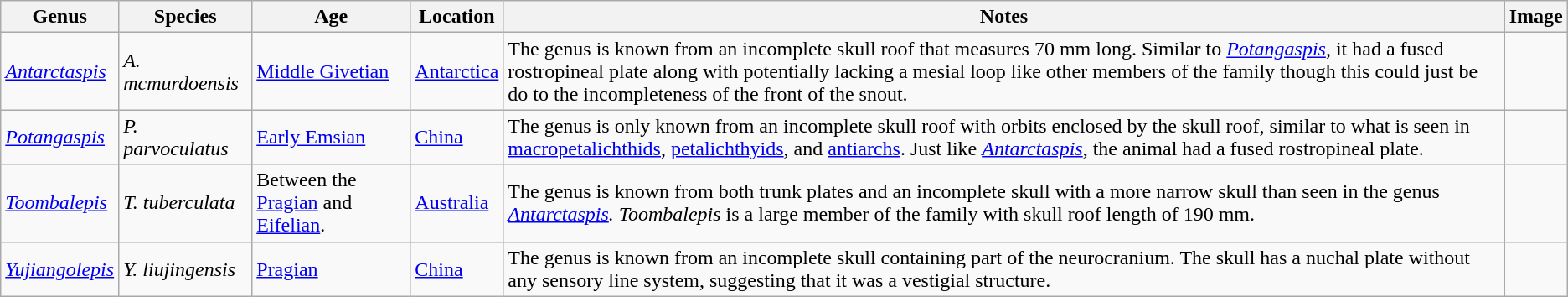<table class="wikitable">
<tr>
<th>Genus</th>
<th>Species</th>
<th>Age</th>
<th>Location</th>
<th>Notes</th>
<th>Image</th>
</tr>
<tr>
<td><em><a href='#'>Antarctaspis</a></em></td>
<td><em>A. mcmurdoensis</em></td>
<td><a href='#'>Middle Givetian</a></td>
<td><a href='#'>Antarctica</a></td>
<td>The genus is known from an incomplete skull roof that measures 70 mm long. Similar to <em><a href='#'>Potangaspis</a></em>, it had a fused rostropineal plate along with potentially lacking a mesial loop like other members of the family though this could just be do to the incompleteness of the front of the snout.</td>
<td></td>
</tr>
<tr>
<td><em><a href='#'>Potangaspis</a></em></td>
<td><em>P. parvoculatus</em></td>
<td><a href='#'>Early Emsian</a></td>
<td><a href='#'>China</a></td>
<td>The genus is only known from an incomplete skull roof with orbits enclosed by the skull roof, similar to what is seen in <a href='#'>macropetalichthids</a>, <a href='#'>petalichthyids</a>, and <a href='#'>antiarchs</a>. Just like <em><a href='#'>Antarctaspis</a></em>, the animal had a fused rostropineal plate.</td>
<td></td>
</tr>
<tr>
<td><em><a href='#'>Toombalepis</a></em></td>
<td><em>T. tuberculata</em></td>
<td>Between the <a href='#'>Pragian</a> and <a href='#'>Eifelian</a>.</td>
<td><a href='#'>Australia</a></td>
<td>The genus is known from both trunk plates and an incomplete skull with a more narrow skull than seen in the genus <em><a href='#'>Antarctaspis</a>. Toombalepis</em> is a large member of the family with skull roof length of 190 mm.</td>
<td></td>
</tr>
<tr>
<td><em><a href='#'>Yujiangolepis</a></em></td>
<td><em>Y. liujingensis</em></td>
<td><a href='#'>Pragian</a></td>
<td><a href='#'>China</a></td>
<td>The genus is known from an incomplete skull containing part of the neurocranium. The skull has a nuchal plate without any sensory line system, suggesting that it was a vestigial structure.</td>
<td></td>
</tr>
</table>
